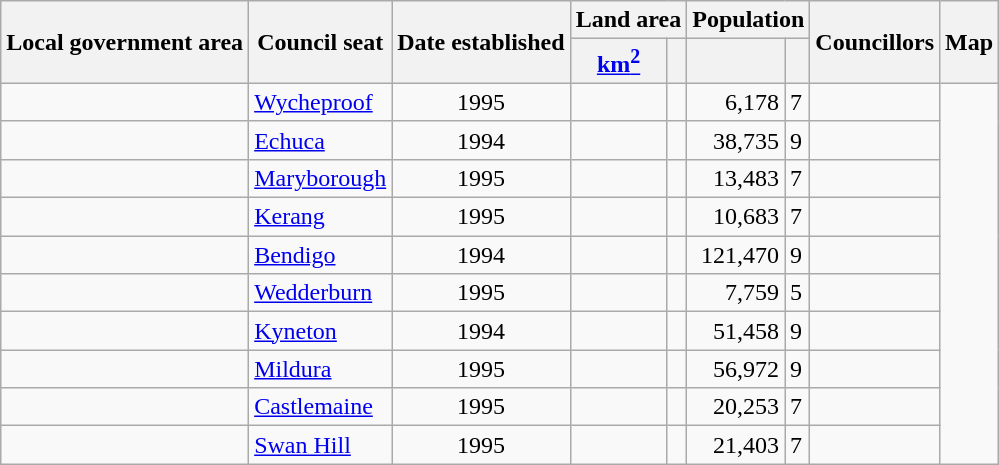<table class="wikitable sortable">
<tr>
<th scope="col" rowspan=2>Local government area</th>
<th scope="col" rowspan=2>Council seat</th>
<th scope="col" rowspan=2>Date established</th>
<th scope="col" colspan=2>Land area</th>
<th scope="col" colspan=2>Population</th>
<th scope="col" rowspan=2>Councillors<br></th>
<th rowspan="2" class="unsortable" scope="col">Map</th>
</tr>
<tr>
<th scope="col"><a href='#'>km<sup>2</sup></a></th>
<th scope="col"></th>
<th></th>
<th></th>
</tr>
<tr>
<td></td>
<td><a href='#'>Wycheproof</a></td>
<td align="center">1995</td>
<td></td>
<td align="right"></td>
<td align="right">6,178</td>
<td>7</td>
<td></td>
</tr>
<tr>
<td></td>
<td><a href='#'>Echuca</a></td>
<td align="center">1994</td>
<td></td>
<td align="right"></td>
<td align="right">38,735</td>
<td>9</td>
<td></td>
</tr>
<tr>
<td></td>
<td><a href='#'>Maryborough</a></td>
<td align="center">1995</td>
<td></td>
<td align="right"></td>
<td align="right">13,483</td>
<td>7</td>
<td></td>
</tr>
<tr>
<td></td>
<td><a href='#'>Kerang</a></td>
<td align="center">1995</td>
<td></td>
<td align="right"></td>
<td align="right">10,683</td>
<td>7</td>
<td></td>
</tr>
<tr>
<td></td>
<td><a href='#'>Bendigo</a></td>
<td align="center">1994</td>
<td></td>
<td align="right"></td>
<td align="right">121,470</td>
<td>9</td>
<td></td>
</tr>
<tr>
<td></td>
<td><a href='#'>Wedderburn</a></td>
<td align="center">1995</td>
<td></td>
<td align="right"></td>
<td align="right">7,759</td>
<td>5</td>
<td></td>
</tr>
<tr>
<td></td>
<td><a href='#'>Kyneton</a></td>
<td align="center">1994</td>
<td></td>
<td align="right"></td>
<td align="right">51,458</td>
<td>9</td>
<td></td>
</tr>
<tr>
<td></td>
<td><a href='#'>Mildura</a></td>
<td align="center">1995</td>
<td></td>
<td align="right"></td>
<td align="right">56,972</td>
<td>9</td>
<td></td>
</tr>
<tr>
<td></td>
<td><a href='#'>Castlemaine</a></td>
<td align="center">1995</td>
<td></td>
<td align="right"></td>
<td align="right">20,253</td>
<td>7</td>
<td></td>
</tr>
<tr>
<td></td>
<td><a href='#'>Swan Hill</a></td>
<td align="center">1995</td>
<td></td>
<td align="right"></td>
<td align="right">21,403</td>
<td>7</td>
<td></td>
</tr>
</table>
